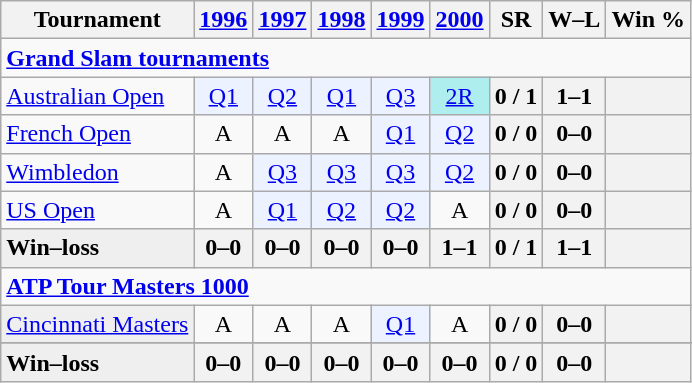<table class=wikitable style=text-align:center>
<tr>
<th>Tournament</th>
<th><a href='#'>1996</a></th>
<th><a href='#'>1997</a></th>
<th><a href='#'>1998</a></th>
<th><a href='#'>1999</a></th>
<th><a href='#'>2000</a></th>
<th>SR</th>
<th>W–L</th>
<th>Win %</th>
</tr>
<tr>
<td colspan=25 style=text-align:left><a href='#'><strong>Grand Slam tournaments</strong></a></td>
</tr>
<tr>
<td align=left><a href='#'>Australian Open</a></td>
<td bgcolor=ecf2ff><a href='#'>Q1</a></td>
<td bgcolor=ecf2ff><a href='#'>Q2</a></td>
<td bgcolor=ecf2ff><a href='#'>Q1</a></td>
<td bgcolor=ecf2ff><a href='#'>Q3</a></td>
<td bgcolor=afeeee><a href='#'>2R</a></td>
<th>0 / 1</th>
<th>1–1</th>
<th></th>
</tr>
<tr>
<td align=left><a href='#'>French Open</a></td>
<td>A</td>
<td>A</td>
<td>A</td>
<td bgcolor=ecf2ff><a href='#'>Q1</a></td>
<td bgcolor=ecf2ff><a href='#'>Q2</a></td>
<th>0 / 0</th>
<th>0–0</th>
<th></th>
</tr>
<tr>
<td align=left><a href='#'>Wimbledon</a></td>
<td>A</td>
<td bgcolor=ecf2ff><a href='#'>Q3</a></td>
<td bgcolor=ecf2ff><a href='#'>Q3</a></td>
<td bgcolor=ecf2ff><a href='#'>Q3</a></td>
<td bgcolor=ecf2ff><a href='#'>Q2</a></td>
<th>0 / 0</th>
<th>0–0</th>
<th></th>
</tr>
<tr>
<td align=left><a href='#'>US Open</a></td>
<td>A</td>
<td bgcolor=ecf2ff><a href='#'>Q1</a></td>
<td bgcolor=ecf2ff><a href='#'>Q2</a></td>
<td bgcolor=ecf2ff><a href='#'>Q2</a></td>
<td>A</td>
<th>0 / 0</th>
<th>0–0</th>
<th></th>
</tr>
<tr style=font-weight:bold;background:#efefef>
<td style=text-align:left>Win–loss</td>
<th>0–0</th>
<th>0–0</th>
<th>0–0</th>
<th>0–0</th>
<th>1–1</th>
<th>0 / 1</th>
<th>1–1</th>
<th></th>
</tr>
<tr>
<td colspan=25 style=text-align:left><strong><a href='#'>ATP Tour Masters 1000</a></strong></td>
</tr>
<tr>
<td bgcolor=efefef align=left><a href='#'>Cincinnati Masters</a></td>
<td>A</td>
<td>A</td>
<td>A</td>
<td bgcolor=ecf2ff><a href='#'>Q1</a></td>
<td>A</td>
<th>0 / 0</th>
<th>0–0</th>
<th></th>
</tr>
<tr>
</tr>
<tr style=font-weight:bold;background:#efefef>
<td style=text-align:left>Win–loss</td>
<th>0–0</th>
<th>0–0</th>
<th>0–0</th>
<th>0–0</th>
<th>0–0</th>
<th>0 / 0</th>
<th>0–0</th>
<th></th>
</tr>
</table>
